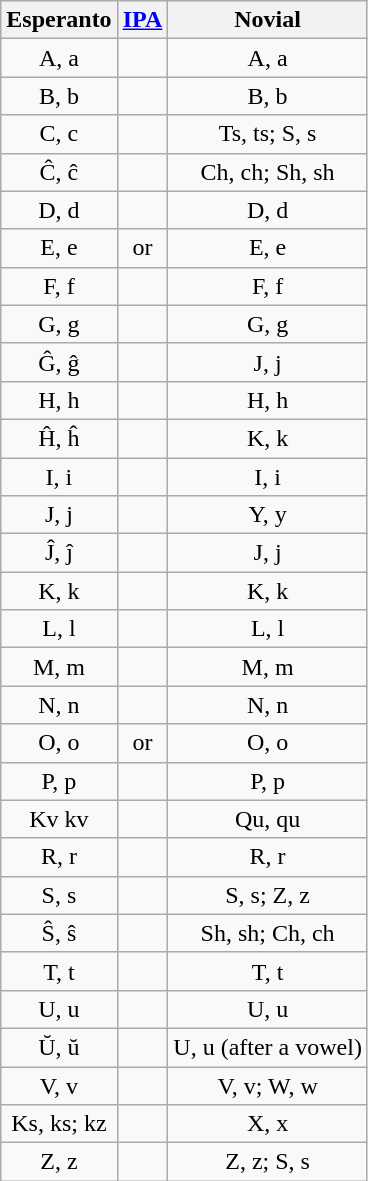<table class="wikitable" style="text-align:center;">
<tr>
<th>Esperanto</th>
<th><a href='#'>IPA</a></th>
<th>Novial</th>
</tr>
<tr>
<td>A, a</td>
<td></td>
<td>A, a</td>
</tr>
<tr>
<td>B, b</td>
<td></td>
<td>B, b</td>
</tr>
<tr>
<td>C, c</td>
<td></td>
<td>Ts, ts; S, s</td>
</tr>
<tr>
<td>Ĉ, ĉ</td>
<td></td>
<td>Ch, ch; Sh, sh</td>
</tr>
<tr>
<td>D, d</td>
<td></td>
<td>D, d</td>
</tr>
<tr>
<td>E, e</td>
<td> or </td>
<td>E, e</td>
</tr>
<tr>
<td>F, f</td>
<td></td>
<td>F, f</td>
</tr>
<tr>
<td>G, g</td>
<td></td>
<td>G, g</td>
</tr>
<tr>
<td>Ĝ, ĝ</td>
<td></td>
<td>J, j</td>
</tr>
<tr>
<td>H, h</td>
<td></td>
<td>H, h</td>
</tr>
<tr>
<td>Ĥ, ĥ</td>
<td></td>
<td>K, k</td>
</tr>
<tr>
<td>I, i</td>
<td></td>
<td>I, i</td>
</tr>
<tr>
<td>J, j</td>
<td></td>
<td>Y, y</td>
</tr>
<tr>
<td>Ĵ, ĵ</td>
<td></td>
<td>J, j</td>
</tr>
<tr>
<td>K, k</td>
<td></td>
<td>K, k</td>
</tr>
<tr>
<td>L, l</td>
<td></td>
<td>L, l</td>
</tr>
<tr>
<td>M, m</td>
<td></td>
<td>M, m</td>
</tr>
<tr>
<td>N, n</td>
<td></td>
<td>N, n</td>
</tr>
<tr>
<td>O, o</td>
<td> or </td>
<td>O, o</td>
</tr>
<tr>
<td>P, p</td>
<td></td>
<td>P, p</td>
</tr>
<tr>
<td>Kv kv</td>
<td></td>
<td>Qu, qu</td>
</tr>
<tr>
<td>R, r</td>
<td></td>
<td>R, r</td>
</tr>
<tr>
<td>S, s</td>
<td></td>
<td>S, s; Z, z</td>
</tr>
<tr>
<td>Ŝ, ŝ</td>
<td></td>
<td>Sh, sh; Ch, ch</td>
</tr>
<tr>
<td>T, t</td>
<td></td>
<td>T, t</td>
</tr>
<tr>
<td>U, u</td>
<td></td>
<td>U, u</td>
</tr>
<tr>
<td>Ŭ, ŭ</td>
<td></td>
<td>U, u (after a vowel)</td>
</tr>
<tr>
<td>V, v</td>
<td></td>
<td>V, v; W, w</td>
</tr>
<tr>
<td>Ks, ks; kz</td>
<td></td>
<td>X, x</td>
</tr>
<tr>
<td>Z, z</td>
<td></td>
<td>Z, z; S, s</td>
</tr>
</table>
